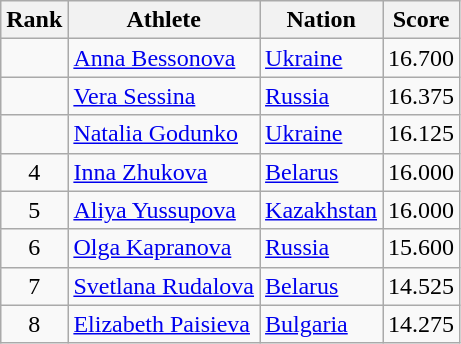<table class="wikitable sortable" style="text-align:center">
<tr>
<th>Rank</th>
<th>Athlete</th>
<th>Nation</th>
<th>Score</th>
</tr>
<tr>
<td></td>
<td align=left><a href='#'>Anna Bessonova</a></td>
<td align=left> <a href='#'>Ukraine</a></td>
<td>16.700</td>
</tr>
<tr>
<td></td>
<td align=left><a href='#'>Vera Sessina</a></td>
<td align=left> <a href='#'>Russia</a></td>
<td>16.375</td>
</tr>
<tr>
<td></td>
<td align=left><a href='#'>Natalia Godunko</a></td>
<td align=left> <a href='#'>Ukraine</a></td>
<td>16.125</td>
</tr>
<tr>
<td>4</td>
<td align=left><a href='#'>Inna Zhukova</a></td>
<td align=left> <a href='#'>Belarus</a></td>
<td>16.000</td>
</tr>
<tr>
<td>5</td>
<td align=left><a href='#'>Aliya Yussupova</a></td>
<td align=left> <a href='#'>Kazakhstan</a></td>
<td>16.000</td>
</tr>
<tr>
<td>6</td>
<td align=left><a href='#'>Olga Kapranova</a></td>
<td align=left> <a href='#'>Russia</a></td>
<td>15.600</td>
</tr>
<tr>
<td>7</td>
<td align=left><a href='#'>Svetlana Rudalova</a></td>
<td align=left> <a href='#'>Belarus</a></td>
<td>14.525</td>
</tr>
<tr>
<td>8</td>
<td align=left><a href='#'>Elizabeth Paisieva</a></td>
<td align=left> <a href='#'>Bulgaria</a></td>
<td>14.275</td>
</tr>
</table>
